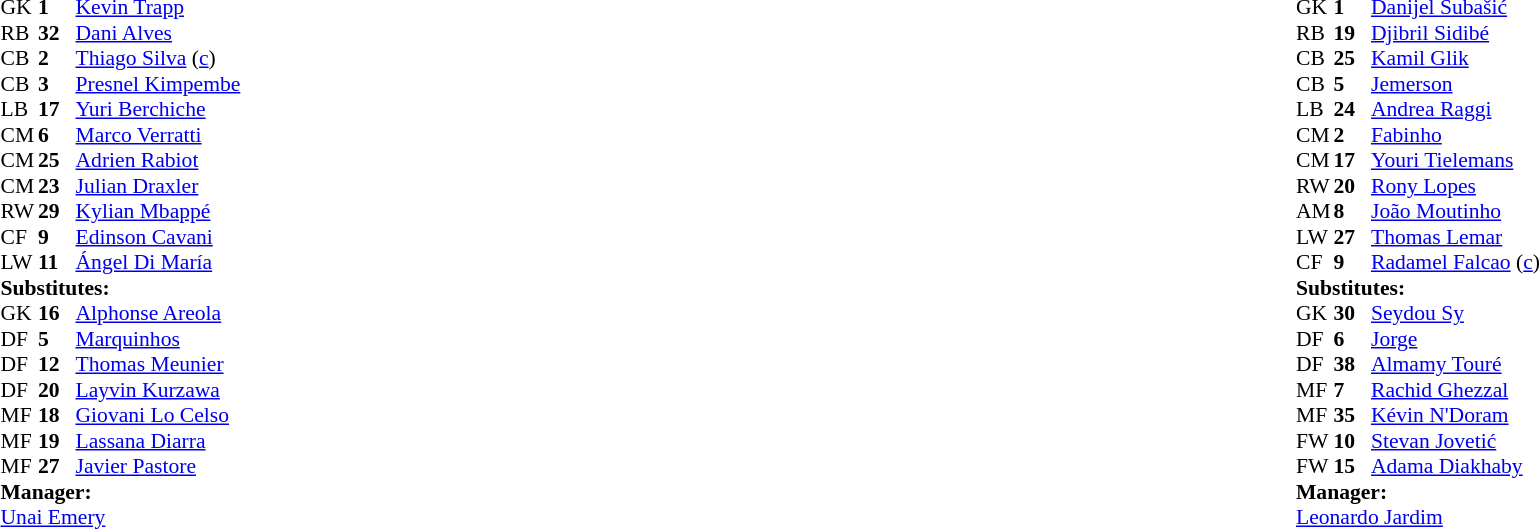<table width="100%">
<tr>
<td valign="top" width="40%"><br><table style="font-size:90%" cellspacing="0" cellpadding="0">
<tr>
<th width=25></th>
<th width=25></th>
</tr>
<tr>
<td>GK</td>
<td><strong>1</strong></td>
<td> <a href='#'>Kevin Trapp</a></td>
</tr>
<tr>
<td>RB</td>
<td><strong>32</strong></td>
<td> <a href='#'>Dani Alves</a></td>
</tr>
<tr>
<td>CB</td>
<td><strong>2</strong></td>
<td> <a href='#'>Thiago Silva</a> (<a href='#'>c</a>)</td>
</tr>
<tr>
<td>CB</td>
<td><strong>3</strong></td>
<td> <a href='#'>Presnel Kimpembe</a></td>
</tr>
<tr>
<td>LB</td>
<td><strong>17</strong></td>
<td> <a href='#'>Yuri Berchiche</a></td>
</tr>
<tr>
<td>CM</td>
<td><strong>6</strong></td>
<td> <a href='#'>Marco Verratti</a></td>
<td></td>
<td></td>
</tr>
<tr>
<td>CM</td>
<td><strong>25</strong></td>
<td> <a href='#'>Adrien Rabiot</a></td>
</tr>
<tr>
<td>CM</td>
<td><strong>23</strong></td>
<td> <a href='#'>Julian Draxler</a></td>
<td></td>
<td></td>
</tr>
<tr>
<td>RW</td>
<td><strong>29</strong></td>
<td> <a href='#'>Kylian Mbappé</a></td>
</tr>
<tr>
<td>CF</td>
<td><strong>9</strong></td>
<td> <a href='#'>Edinson Cavani</a></td>
</tr>
<tr>
<td>LW</td>
<td><strong>11</strong></td>
<td> <a href='#'>Ángel Di María</a></td>
<td></td>
<td></td>
</tr>
<tr>
<td colspan=3><strong>Substitutes:</strong></td>
</tr>
<tr>
<td>GK</td>
<td><strong>16</strong></td>
<td> <a href='#'>Alphonse Areola</a></td>
</tr>
<tr>
<td>DF</td>
<td><strong>5</strong></td>
<td> <a href='#'>Marquinhos</a></td>
</tr>
<tr>
<td>DF</td>
<td><strong>12</strong></td>
<td> <a href='#'>Thomas Meunier</a></td>
</tr>
<tr>
<td>DF</td>
<td><strong>20</strong></td>
<td> <a href='#'>Layvin Kurzawa</a></td>
</tr>
<tr>
<td>MF</td>
<td><strong>18</strong></td>
<td> <a href='#'>Giovani Lo Celso</a></td>
<td></td>
<td></td>
</tr>
<tr>
<td>MF</td>
<td><strong>19</strong></td>
<td> <a href='#'>Lassana Diarra</a></td>
<td></td>
<td></td>
</tr>
<tr>
<td>MF</td>
<td><strong>27</strong></td>
<td> <a href='#'>Javier Pastore</a></td>
<td></td>
<td></td>
</tr>
<tr>
<td colspan=3><strong>Manager:</strong></td>
</tr>
<tr>
<td colspan=3> <a href='#'>Unai Emery</a></td>
</tr>
</table>
</td>
<td valign="top"></td>
<td valign="top" width="50%"><br><table style="font-size:90%; margin:auto" cellspacing="0" cellpadding="0">
<tr>
<th width=25></th>
<th width=25></th>
</tr>
<tr>
<td>GK</td>
<td><strong>1</strong></td>
<td> <a href='#'>Danijel Subašić</a></td>
</tr>
<tr>
<td>RB</td>
<td><strong>19</strong></td>
<td> <a href='#'>Djibril Sidibé</a></td>
</tr>
<tr>
<td>CB</td>
<td><strong>25</strong></td>
<td> <a href='#'>Kamil Glik</a></td>
<td></td>
</tr>
<tr>
<td>CB</td>
<td><strong>5</strong></td>
<td> <a href='#'>Jemerson</a></td>
</tr>
<tr>
<td>LB</td>
<td><strong>24</strong></td>
<td> <a href='#'>Andrea Raggi</a></td>
<td></td>
</tr>
<tr>
<td>CM</td>
<td><strong>2</strong></td>
<td> <a href='#'>Fabinho</a></td>
</tr>
<tr>
<td>CM</td>
<td><strong>17</strong></td>
<td> <a href='#'>Youri Tielemans</a></td>
<td></td>
<td></td>
</tr>
<tr>
<td>RW</td>
<td><strong>20</strong></td>
<td> <a href='#'>Rony Lopes</a></td>
<td></td>
<td></td>
</tr>
<tr>
<td>AM</td>
<td><strong>8</strong></td>
<td> <a href='#'>João Moutinho</a></td>
<td></td>
<td></td>
</tr>
<tr>
<td>LW</td>
<td><strong>27</strong></td>
<td> <a href='#'>Thomas Lemar</a></td>
</tr>
<tr>
<td>CF</td>
<td><strong>9</strong></td>
<td> <a href='#'>Radamel Falcao</a> (<a href='#'>c</a>)</td>
<td></td>
</tr>
<tr>
<td colspan=3><strong>Substitutes:</strong></td>
</tr>
<tr>
<td>GK</td>
<td><strong>30</strong></td>
<td> <a href='#'>Seydou Sy</a></td>
</tr>
<tr>
<td>DF</td>
<td><strong>6</strong></td>
<td> <a href='#'>Jorge</a></td>
</tr>
<tr>
<td>DF</td>
<td><strong>38</strong></td>
<td> <a href='#'>Almamy Touré</a></td>
</tr>
<tr>
<td>MF</td>
<td><strong>7</strong></td>
<td> <a href='#'>Rachid Ghezzal</a></td>
<td></td>
<td></td>
</tr>
<tr>
<td>MF</td>
<td><strong>35</strong></td>
<td> <a href='#'>Kévin N'Doram</a></td>
</tr>
<tr>
<td>FW</td>
<td><strong>10</strong></td>
<td> <a href='#'>Stevan Jovetić</a></td>
<td></td>
<td></td>
</tr>
<tr>
<td>FW</td>
<td><strong>15</strong></td>
<td> <a href='#'>Adama Diakhaby</a></td>
<td></td>
<td></td>
</tr>
<tr>
<td colspan=3><strong>Manager:</strong></td>
</tr>
<tr>
<td colspan=3> <a href='#'>Leonardo Jardim</a></td>
</tr>
</table>
</td>
</tr>
</table>
